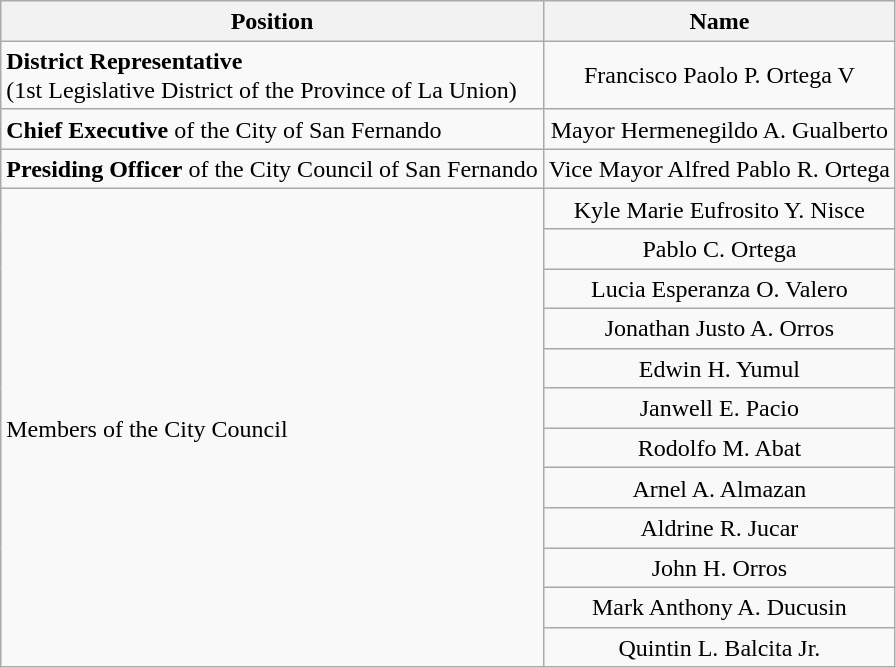<table class="wikitable" style="line-height:1.20em; font-size:100%;">
<tr>
<th>Position</th>
<th>Name</th>
</tr>
<tr>
<td><strong>District Representative</strong><br>(1st Legislative District of the Province of La Union)</td>
<td style="text-align:center;">Francisco Paolo P. Ortega V</td>
</tr>
<tr>
<td><strong>Chief Executive</strong> of the City of San Fernando</td>
<td style="text-align:center;">Mayor Hermenegildo A. Gualberto</td>
</tr>
<tr>
<td><strong>Presiding Officer</strong> of the City Council of San Fernando</td>
<td style="text-align:center;">Vice Mayor Alfred Pablo R. Ortega</td>
</tr>
<tr>
<td rowspan="12">Members of the City Council</td>
<td style="text-align:center;">Kyle Marie Eufrosito Y. Nisce</td>
</tr>
<tr>
<td style="text-align:center;">Pablo C. Ortega</td>
</tr>
<tr>
<td style="text-align:center;">Lucia Esperanza O. Valero</td>
</tr>
<tr>
<td style="text-align:center;">Jonathan Justo A. Orros</td>
</tr>
<tr>
<td style="text-align:center;">Edwin H. Yumul</td>
</tr>
<tr>
<td style="text-align:center;">Janwell E. Pacio</td>
</tr>
<tr>
<td style="text-align:center;">Rodolfo M. Abat</td>
</tr>
<tr>
<td style="text-align:center;">Arnel A. Almazan</td>
</tr>
<tr>
<td style="text-align:center;">Aldrine R. Jucar</td>
</tr>
<tr>
<td style="text-align:center;">John H. Orros</td>
</tr>
<tr>
<td style="text-align:center;">Mark Anthony A. Ducusin</td>
</tr>
<tr>
<td style="text-align:center;">Quintin L. Balcita Jr.</td>
</tr>
</table>
